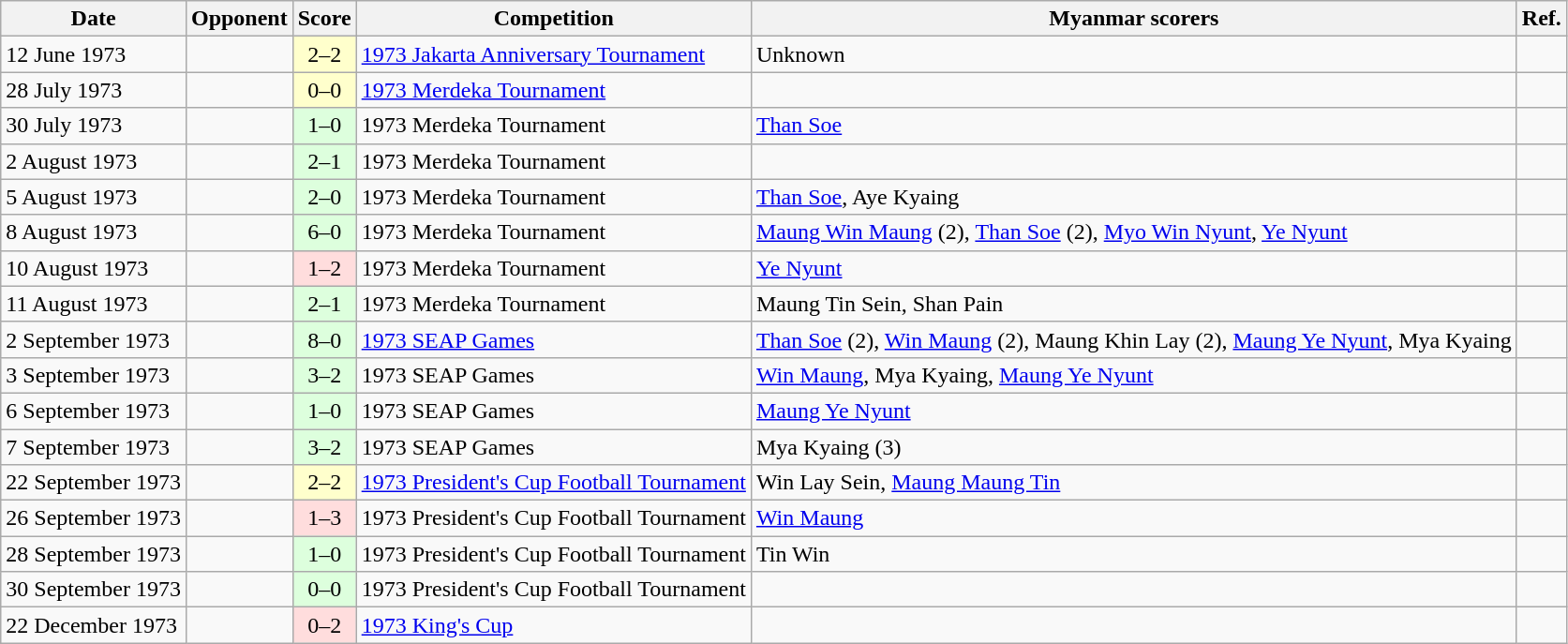<table class="wikitable sortable">
<tr>
<th>Date</th>
<th>Opponent</th>
<th>Score</th>
<th>Competition</th>
<th class="unsortable">Myanmar scorers</th>
<th class="unsortable">Ref.</th>
</tr>
<tr>
<td>12 June 1973</td>
<td></td>
<td align="center" bgcolor="#ffffcc">2–2</td>
<td><a href='#'>1973 Jakarta Anniversary Tournament</a></td>
<td>Unknown</td>
<td></td>
</tr>
<tr>
<td>28 July 1973</td>
<td></td>
<td align="center" bgcolor="#ffffcc">0–0</td>
<td><a href='#'>1973 Merdeka Tournament</a></td>
<td></td>
<td></td>
</tr>
<tr>
<td>30 July 1973</td>
<td></td>
<td align="center" bgcolor="#ddffdd">1–0</td>
<td>1973 Merdeka Tournament</td>
<td><a href='#'>Than Soe</a></td>
<td></td>
</tr>
<tr>
<td>2 August 1973</td>
<td></td>
<td align="center" bgcolor="#ddffdd">2–1</td>
<td>1973 Merdeka Tournament</td>
<td></td>
<td></td>
</tr>
<tr>
<td>5 August 1973</td>
<td></td>
<td align="center" bgcolor="#ddffdd">2–0</td>
<td>1973 Merdeka Tournament</td>
<td><a href='#'>Than Soe</a>, Aye Kyaing</td>
<td></td>
</tr>
<tr>
<td>8 August 1973</td>
<td></td>
<td align="center" bgcolor="#ddffdd">6–0</td>
<td>1973 Merdeka Tournament</td>
<td><a href='#'>Maung Win Maung</a> (2), <a href='#'>Than Soe</a> (2), <a href='#'>Myo Win Nyunt</a>, <a href='#'>Ye Nyunt</a></td>
<td></td>
</tr>
<tr>
<td>10 August 1973</td>
<td></td>
<td align="center" bgcolor="#ffdddd">1–2</td>
<td>1973 Merdeka Tournament</td>
<td><a href='#'>Ye Nyunt</a></td>
<td></td>
</tr>
<tr>
<td>11 August 1973</td>
<td></td>
<td align="center" bgcolor="#ddffdd">2–1</td>
<td>1973 Merdeka Tournament</td>
<td>Maung Tin Sein, Shan Pain</td>
<td></td>
</tr>
<tr>
<td>2 September 1973</td>
<td></td>
<td align="center" bgcolor="#ddffdd">8–0</td>
<td><a href='#'>1973 SEAP Games</a></td>
<td><a href='#'>Than Soe</a> (2), <a href='#'>Win Maung</a> (2), Maung Khin Lay (2), <a href='#'>Maung Ye Nyunt</a>, Mya Kyaing</td>
<td></td>
</tr>
<tr>
<td>3 September 1973</td>
<td></td>
<td align="center" bgcolor="#ddffdd">3–2</td>
<td>1973 SEAP Games</td>
<td><a href='#'>Win Maung</a>, Mya Kyaing, <a href='#'>Maung Ye Nyunt</a></td>
<td></td>
</tr>
<tr>
<td>6 September 1973</td>
<td></td>
<td align="center" bgcolor="#ddffdd">1–0</td>
<td>1973 SEAP Games</td>
<td><a href='#'>Maung Ye Nyunt</a></td>
<td></td>
</tr>
<tr>
<td>7 September 1973</td>
<td></td>
<td align="center" bgcolor="#ddffdd">3–2</td>
<td>1973 SEAP Games</td>
<td>Mya Kyaing (3)</td>
<td></td>
</tr>
<tr>
<td>22 September 1973</td>
<td></td>
<td align="center" bgcolor="#ffffcc">2–2</td>
<td><a href='#'>1973 President's Cup Football Tournament</a></td>
<td>Win Lay Sein, <a href='#'>Maung Maung Tin</a></td>
<td></td>
</tr>
<tr>
<td>26 September 1973</td>
<td></td>
<td align="center" bgcolor="#ffdddd">1–3</td>
<td>1973 President's Cup Football Tournament</td>
<td><a href='#'>Win Maung</a></td>
<td></td>
</tr>
<tr>
<td>28 September 1973</td>
<td></td>
<td align="center" bgcolor="#ddffdd">1–0</td>
<td>1973 President's Cup Football Tournament</td>
<td>Tin Win</td>
<td></td>
</tr>
<tr>
<td>30 September 1973</td>
<td></td>
<td align="center" bgcolor="#ddffdd">0–0</td>
<td>1973 President's Cup Football Tournament</td>
<td></td>
<td></td>
</tr>
<tr>
<td>22 December 1973</td>
<td></td>
<td align="center" bgcolor="#ffdddd">0–2</td>
<td><a href='#'>1973 King's Cup</a></td>
<td></td>
<td></td>
</tr>
</table>
